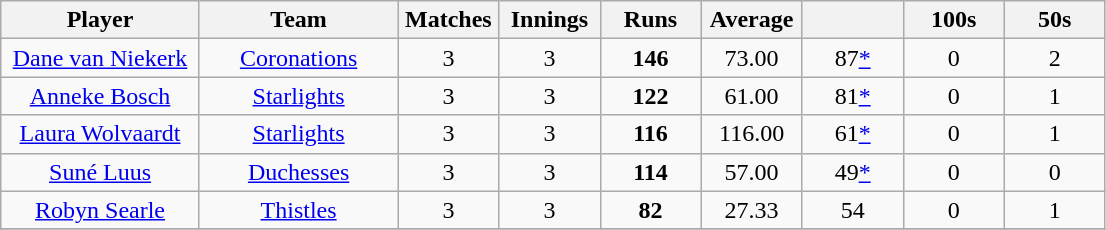<table class="wikitable" style="text-align:center;">
<tr>
<th width=125>Player</th>
<th width=125>Team</th>
<th width=60>Matches</th>
<th width=60>Innings</th>
<th width=60>Runs</th>
<th width=60>Average</th>
<th width=60></th>
<th width=60>100s</th>
<th width=60>50s</th>
</tr>
<tr>
<td><a href='#'>Dane van Niekerk</a></td>
<td><a href='#'>Coronations</a></td>
<td>3</td>
<td>3</td>
<td><strong>146</strong></td>
<td>73.00</td>
<td>87<a href='#'>*</a></td>
<td>0</td>
<td>2</td>
</tr>
<tr>
<td><a href='#'>Anneke Bosch</a></td>
<td><a href='#'>Starlights</a></td>
<td>3</td>
<td>3</td>
<td><strong>122</strong></td>
<td>61.00</td>
<td>81<a href='#'>*</a></td>
<td>0</td>
<td>1</td>
</tr>
<tr>
<td><a href='#'>Laura Wolvaardt</a></td>
<td><a href='#'>Starlights</a></td>
<td>3</td>
<td>3</td>
<td><strong>116</strong></td>
<td>116.00</td>
<td>61<a href='#'>*</a></td>
<td>0</td>
<td>1</td>
</tr>
<tr>
<td><a href='#'>Suné Luus</a></td>
<td><a href='#'>Duchesses</a></td>
<td>3</td>
<td>3</td>
<td><strong>114</strong></td>
<td>57.00</td>
<td>49<a href='#'>*</a></td>
<td>0</td>
<td>0</td>
</tr>
<tr>
<td><a href='#'>Robyn Searle</a></td>
<td><a href='#'>Thistles</a></td>
<td>3</td>
<td>3</td>
<td><strong>82</strong></td>
<td>27.33</td>
<td>54</td>
<td>0</td>
<td>1</td>
</tr>
<tr>
</tr>
</table>
